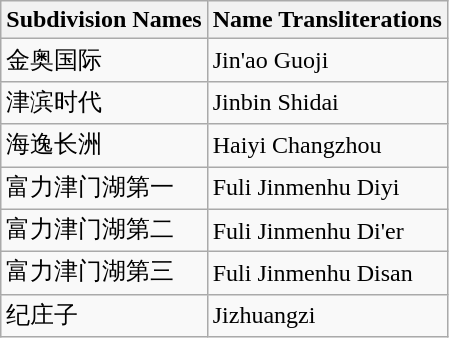<table class="wikitable sortable">
<tr>
<th>Subdivision Names</th>
<th>Name Transliterations</th>
</tr>
<tr>
<td>金奥国际</td>
<td>Jin'ao Guoji</td>
</tr>
<tr>
<td>津滨时代</td>
<td>Jinbin Shidai</td>
</tr>
<tr>
<td>海逸长洲</td>
<td>Haiyi Changzhou</td>
</tr>
<tr>
<td>富力津门湖第一</td>
<td>Fuli Jinmenhu Diyi</td>
</tr>
<tr>
<td>富力津门湖第二</td>
<td>Fuli Jinmenhu Di'er</td>
</tr>
<tr>
<td>富力津门湖第三</td>
<td>Fuli Jinmenhu Disan</td>
</tr>
<tr>
<td>纪庄子</td>
<td>Jizhuangzi</td>
</tr>
</table>
